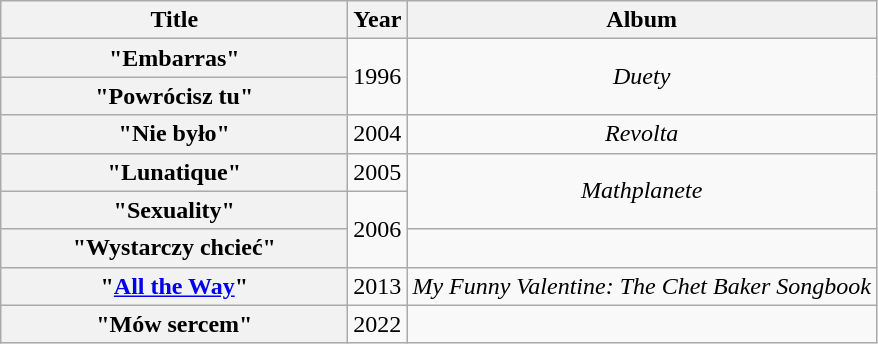<table class="wikitable plainrowheaders" style="text-align:center;">
<tr>
<th scope="col" style="width:14em;">Title</th>
<th scope="col">Year</th>
<th scope="col">Album</th>
</tr>
<tr>
<th scope="row">"Embarras"<br></th>
<td rowspan="2">1996</td>
<td rowspan="2"><em>Duety</em></td>
</tr>
<tr>
<th scope="row">"Powrócisz tu"<br></th>
</tr>
<tr>
<th scope="row">"Nie było"<br></th>
<td>2004</td>
<td><em>Revolta</em></td>
</tr>
<tr>
<th scope="row">"Lunatique"<br></th>
<td>2005</td>
<td rowspan="2"><em>Mathplanete</em></td>
</tr>
<tr>
<th scope="row">"Sexuality"<br></th>
<td rowspan="2">2006</td>
</tr>
<tr>
<th scope="row">"Wystarczy chcieć"<br></th>
<td></td>
</tr>
<tr>
<th scope="row">"<a href='#'>All the Way</a>"<br></th>
<td>2013</td>
<td><em>My Funny Valentine: The Chet Baker Songbook</em></td>
</tr>
<tr>
<th scope="row">"Mów sercem"<br></th>
<td>2022</td>
<td></td>
</tr>
</table>
